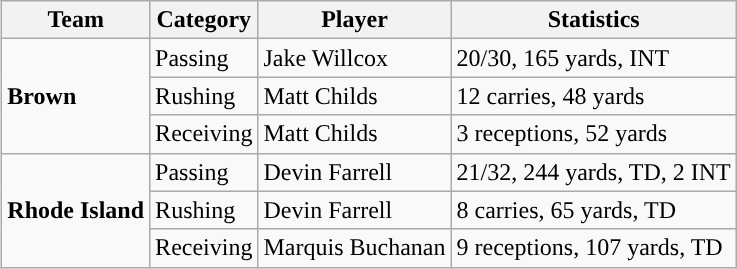<table class="wikitable" style="float: right;">
<tr>
<th>Team</th>
<th>Category</th>
<th>Player</th>
<th>Statistics</th>
</tr>
<tr>
<td rowspan=3><strong>Brown</strong></td>
<td>Passing</td>
<td>Jake Willcox</td>
<td>20/30, 165 yards, INT</td>
</tr>
<tr>
<td>Rushing</td>
<td>Matt Childs</td>
<td>12 carries, 48 yards</td>
</tr>
<tr>
<td>Receiving</td>
<td>Matt Childs</td>
<td>3 receptions, 52 yards</td>
</tr>
<tr>
<td rowspan=3><strong>Rhode Island</strong></td>
<td>Passing</td>
<td>Devin Farrell</td>
<td>21/32, 244 yards, TD, 2 INT</td>
</tr>
<tr>
<td>Rushing</td>
<td>Devin Farrell</td>
<td>8 carries, 65 yards, TD</td>
</tr>
<tr>
<td>Receiving</td>
<td>Marquis Buchanan</td>
<td>9 receptions, 107 yards, TD</td>
</tr>
</table>
